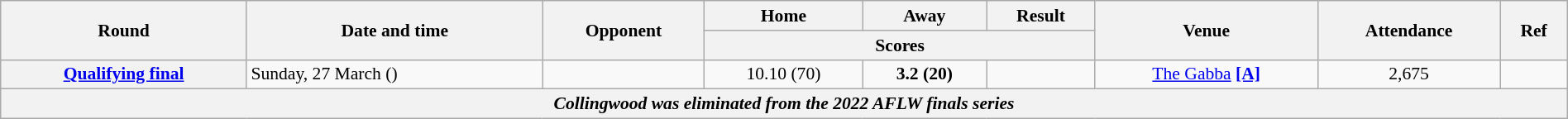<table class="wikitable plainrowheaders" style="font-size:90%; width:100%; text-align:center;">
<tr>
<th scope="col" rowspan="2">Round</th>
<th scope="col" rowspan="2">Date and time</th>
<th scope="col" rowspan="2">Opponent</th>
<th scope="col">Home</th>
<th scope="col">Away</th>
<th scope="col">Result</th>
<th scope="col" rowspan="2">Venue</th>
<th scope="col" rowspan="2">Attendance</th>
<th scope="col" rowspan="2">Ref</th>
</tr>
<tr>
<th scope="col" colspan="3">Scores</th>
</tr>
<tr>
<th scope="row" style="text-align: center;"><a href='#'>Qualifying final</a></th>
<td align=left>Sunday, 27 March ()</td>
<td align=left></td>
<td>10.10 (70)</td>
<td><strong>3.2 (20)</strong></td>
<td></td>
<td><a href='#'>The Gabba</a> <a href='#'><strong>[A]</strong></a></td>
<td>2,675</td>
<td></td>
</tr>
<tr>
<th colspan=9><span><em>Collingwood was eliminated from the 2022 AFLW finals series</em></span></th>
</tr>
</table>
